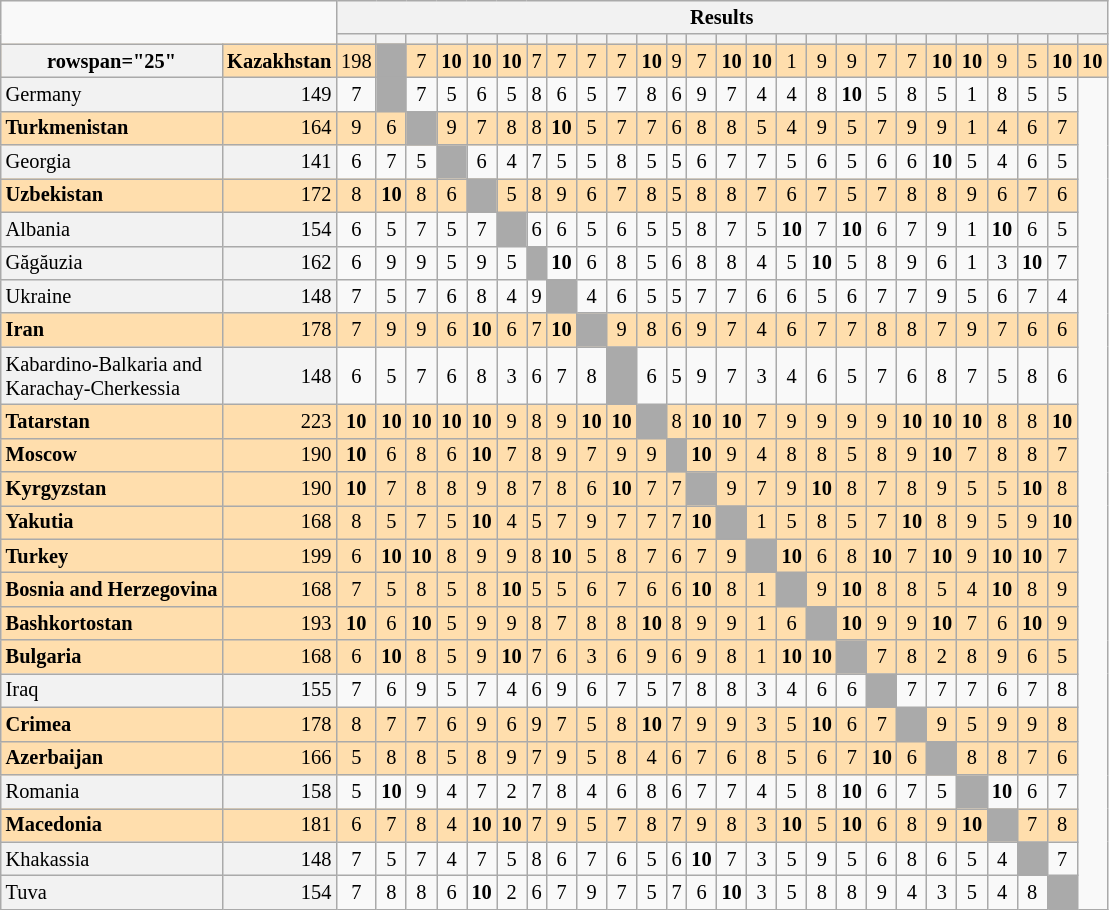<table class="wikitable" border="1" style="text-align:center;font-size:85%;">
<tr>
<td colspan="2" rowspan="2"></td>
<th colspan="26">Results</th>
</tr>
<tr>
<th></th>
<th></th>
<th></th>
<th></th>
<th></th>
<th></th>
<th></th>
<th></th>
<th></th>
<th></th>
<th></th>
<th></th>
<th></th>
<th></th>
<th></th>
<th></th>
<th></th>
<th></th>
<th></th>
<th></th>
<th></th>
<th></th>
<th></th>
<th></th>
<th></th>
<th></th>
</tr>
<tr style="background:#ffdead;">
<th>rowspan="25" </th>
<td style="text-align:left; background:#ffdead;"><strong>Kazakhstan</strong></td>
<td style="text-align:right; background:#ffdead;">198</td>
<td style="text-align:left; background:#aaaaaa;"></td>
<td>7</td>
<td><strong>10</strong></td>
<td><strong>10</strong></td>
<td><strong>10</strong></td>
<td>7</td>
<td>7</td>
<td>7</td>
<td>7</td>
<td><strong>10</strong></td>
<td>9</td>
<td>7</td>
<td><strong>10</strong></td>
<td><strong>10</strong></td>
<td>1</td>
<td>9</td>
<td>9</td>
<td>7</td>
<td>7</td>
<td><strong>10</strong></td>
<td><strong>10</strong></td>
<td>9</td>
<td>5</td>
<td><strong>10</strong></td>
<td><strong>10</strong></td>
</tr>
<tr>
<td style="text-align:left; background:#f2f2f2;">Germany</td>
<td style="text-align:right; background:#f2f2f2;">149</td>
<td>7</td>
<td style="text-align:left; background:#aaaaaa;"></td>
<td>7</td>
<td>5</td>
<td>6</td>
<td>5</td>
<td>8</td>
<td>6</td>
<td>5</td>
<td>7</td>
<td>8</td>
<td>6</td>
<td>9</td>
<td>7</td>
<td>4</td>
<td>4</td>
<td>8</td>
<td><strong>10</strong></td>
<td>5</td>
<td>8</td>
<td>5</td>
<td>1</td>
<td>8</td>
<td>5</td>
<td>5</td>
</tr>
<tr style="background:#ffdead;">
<td style="text-align:left; background:#ffdead;"><strong>Turkmenistan</strong></td>
<td style="text-align:right; background:#ffdead;">164</td>
<td>9</td>
<td>6</td>
<td style="text-align:left; background:#aaaaaa;"></td>
<td>9</td>
<td>7</td>
<td>8</td>
<td>8</td>
<td><strong>10</strong></td>
<td>5</td>
<td>7</td>
<td>7</td>
<td>6</td>
<td>8</td>
<td>8</td>
<td>5</td>
<td>4</td>
<td>9</td>
<td>5</td>
<td>7</td>
<td>9</td>
<td>9</td>
<td>1</td>
<td>4</td>
<td>6</td>
<td>7</td>
</tr>
<tr>
<td style="text-align:left; background:#f2f2f2;">Georgia</td>
<td style="text-align:right; background:#f2f2f2;">141</td>
<td>6</td>
<td>7</td>
<td>5</td>
<td style="text-align:left; background:#aaaaaa;"></td>
<td>6</td>
<td>4</td>
<td>7</td>
<td>5</td>
<td>5</td>
<td>8</td>
<td>5</td>
<td>5</td>
<td>6</td>
<td>7</td>
<td>7</td>
<td>5</td>
<td>6</td>
<td>5</td>
<td>6</td>
<td>6</td>
<td><strong>10</strong></td>
<td>5</td>
<td>4</td>
<td>6</td>
<td>5</td>
</tr>
<tr style="background:#ffdead;">
<td style="text-align:left; background:#ffdead;"><strong>Uzbekistan</strong></td>
<td style="text-align:right; background:#ffdead;">172</td>
<td>8</td>
<td><strong>10</strong></td>
<td>8</td>
<td>6</td>
<td style="text-align:left; background:#aaaaaa;"></td>
<td>5</td>
<td>8</td>
<td>9</td>
<td>6</td>
<td>7</td>
<td>8</td>
<td>5</td>
<td>8</td>
<td>8</td>
<td>7</td>
<td>6</td>
<td>7</td>
<td>5</td>
<td>7</td>
<td>8</td>
<td>8</td>
<td>9</td>
<td>6</td>
<td>7</td>
<td>6</td>
</tr>
<tr>
<td style="text-align:left; background:#f2f2f2;">Albania</td>
<td style="text-align:right; background:#f2f2f2;">154</td>
<td>6</td>
<td>5</td>
<td>7</td>
<td>5</td>
<td>7</td>
<td style="text-align:left; background:#aaaaaa;"></td>
<td>6</td>
<td>6</td>
<td>5</td>
<td>6</td>
<td>5</td>
<td>5</td>
<td>8</td>
<td>7</td>
<td>5</td>
<td><strong>10</strong></td>
<td>7</td>
<td><strong>10</strong></td>
<td>6</td>
<td>7</td>
<td>9</td>
<td>1</td>
<td><strong>10</strong></td>
<td>6</td>
<td>5</td>
</tr>
<tr>
<td style="text-align:left; background:#f2f2f2;">Găgăuzia</td>
<td style="text-align:right; background:#f2f2f2;">162</td>
<td>6</td>
<td>9</td>
<td>9</td>
<td>5</td>
<td>9</td>
<td>5</td>
<td style="text-align:left; background:#aaaaaa;"></td>
<td><strong>10</strong></td>
<td>6</td>
<td>8</td>
<td>5</td>
<td>6</td>
<td>8</td>
<td>8</td>
<td>4</td>
<td>5</td>
<td><strong>10</strong></td>
<td>5</td>
<td>8</td>
<td>9</td>
<td>6</td>
<td>1</td>
<td>3</td>
<td><strong>10</strong></td>
<td>7</td>
</tr>
<tr>
<td style="text-align:left; background:#f2f2f2;">Ukraine</td>
<td style="text-align:right; background:#f2f2f2;">148</td>
<td>7</td>
<td>5</td>
<td>7</td>
<td>6</td>
<td>8</td>
<td>4</td>
<td>9</td>
<td style="text-align:left; background:#aaaaaa;"></td>
<td>4</td>
<td>6</td>
<td>5</td>
<td>5</td>
<td>7</td>
<td>7</td>
<td>6</td>
<td>6</td>
<td>5</td>
<td>6</td>
<td>7</td>
<td>7</td>
<td>9</td>
<td>5</td>
<td>6</td>
<td>7</td>
<td>4</td>
</tr>
<tr style="background:#ffdead;">
<td style="text-align:left; background:#ffdead;"><strong>Iran</strong></td>
<td style="text-align:right; background:#ffdead;">178</td>
<td>7</td>
<td>9</td>
<td>9</td>
<td>6</td>
<td><strong>10</strong></td>
<td>6</td>
<td>7</td>
<td><strong>10</strong></td>
<td style="text-align:left; background:#aaaaaa;"></td>
<td>9</td>
<td>8</td>
<td>6</td>
<td>9</td>
<td>7</td>
<td>4</td>
<td>6</td>
<td>7</td>
<td>7</td>
<td>8</td>
<td>8</td>
<td>7</td>
<td>9</td>
<td>7</td>
<td>6</td>
<td>6</td>
</tr>
<tr>
<td style="text-align:left; background:#f2f2f2;">Kabardino-Balkaria and<br>Karachay-Cherkessia</td>
<td style="text-align:right; background:#f2f2f2;">148</td>
<td>6</td>
<td>5</td>
<td>7</td>
<td>6</td>
<td>8</td>
<td>3</td>
<td>6</td>
<td>7</td>
<td>8</td>
<td style="text-align:left; background:#aaaaaa;"></td>
<td>6</td>
<td>5</td>
<td>9</td>
<td>7</td>
<td>3</td>
<td>4</td>
<td>6</td>
<td>5</td>
<td>7</td>
<td>6</td>
<td>8</td>
<td>7</td>
<td>5</td>
<td>8</td>
<td>6</td>
</tr>
<tr style="background:#ffdead;">
<td style="text-align:left; background:#ffdead;"><strong>Tatarstan</strong></td>
<td style="text-align:right; background:#ffdead;">223</td>
<td><strong>10</strong></td>
<td><strong>10</strong></td>
<td><strong>10</strong></td>
<td><strong>10</strong></td>
<td><strong>10</strong></td>
<td>9</td>
<td>8</td>
<td>9</td>
<td><strong>10</strong></td>
<td><strong>10</strong></td>
<td style="text-align:left; background:#aaaaaa;"></td>
<td>8</td>
<td><strong>10</strong></td>
<td><strong>10</strong></td>
<td>7</td>
<td>9</td>
<td>9</td>
<td>9</td>
<td>9</td>
<td><strong>10</strong></td>
<td><strong>10</strong></td>
<td><strong>10</strong></td>
<td>8</td>
<td>8</td>
<td><strong>10</strong></td>
</tr>
<tr style="background:#ffdead;">
<td style="text-align:left; background:#ffdead;"><strong>Moscow</strong></td>
<td style="text-align:right; background:#ffdead;">190</td>
<td><strong>10</strong></td>
<td>6</td>
<td>8</td>
<td>6</td>
<td><strong>10</strong></td>
<td>7</td>
<td>8</td>
<td>9</td>
<td>7</td>
<td>9</td>
<td>9</td>
<td style="text-align:left; background:#aaaaaa;"></td>
<td><strong>10</strong></td>
<td>9</td>
<td>4</td>
<td>8</td>
<td>8</td>
<td>5</td>
<td>8</td>
<td>9</td>
<td><strong>10</strong></td>
<td>7</td>
<td>8</td>
<td>8</td>
<td>7</td>
</tr>
<tr style="background:#ffdead;">
<td style="text-align:left; background:#ffdead;"><strong>Kyrgyzstan</strong></td>
<td style="text-align:right; background:#ffdead;">190</td>
<td><strong>10</strong></td>
<td>7</td>
<td>8</td>
<td>8</td>
<td>9</td>
<td>8</td>
<td>7</td>
<td>8</td>
<td>6</td>
<td><strong>10</strong></td>
<td>7</td>
<td>7</td>
<td style="text-align:left; background:#aaaaaa;"></td>
<td>9</td>
<td>7</td>
<td>9</td>
<td><strong>10</strong></td>
<td>8</td>
<td>7</td>
<td>8</td>
<td>9</td>
<td>5</td>
<td>5</td>
<td><strong>10</strong></td>
<td>8</td>
</tr>
<tr style="background:#ffdead;">
<td style="text-align:left; background:#ffdead;"><strong>Yakutia</strong></td>
<td style="text-align:right; background:#ffdead;">168</td>
<td>8</td>
<td>5</td>
<td>7</td>
<td>5</td>
<td><strong>10</strong></td>
<td>4</td>
<td>5</td>
<td>7</td>
<td>9</td>
<td>7</td>
<td>7</td>
<td>7</td>
<td><strong>10</strong></td>
<td style="text-align:left; background:#aaaaaa;"></td>
<td>1</td>
<td>5</td>
<td>8</td>
<td>5</td>
<td>7</td>
<td><strong>10</strong></td>
<td>8</td>
<td>9</td>
<td>5</td>
<td>9</td>
<td><strong>10</strong></td>
</tr>
<tr style="background:#ffdead;">
<td style="text-align:left; background:#ffdead;"><strong>Turkey</strong></td>
<td style="text-align:right; background:#ffdead;">199</td>
<td>6</td>
<td><strong>10</strong></td>
<td><strong>10</strong></td>
<td>8</td>
<td>9</td>
<td>9</td>
<td>8</td>
<td><strong>10</strong></td>
<td>5</td>
<td>8</td>
<td>7</td>
<td>6</td>
<td>7</td>
<td>9</td>
<td style="text-align:left; background:#aaaaaa;"></td>
<td><strong>10</strong></td>
<td>6</td>
<td>8</td>
<td><strong>10</strong></td>
<td>7</td>
<td><strong>10</strong></td>
<td>9</td>
<td><strong>10</strong></td>
<td><strong>10</strong></td>
<td>7</td>
</tr>
<tr style="background:#ffdead;">
<td style="text-align:left; background:#ffdead;"><strong>Bosnia and Herzegovina</strong></td>
<td style="text-align:right; background:#ffdead;">168</td>
<td>7</td>
<td>5</td>
<td>8</td>
<td>5</td>
<td>8</td>
<td><strong>10</strong></td>
<td>5</td>
<td>5</td>
<td>6</td>
<td>7</td>
<td>6</td>
<td>6</td>
<td><strong>10</strong></td>
<td>8</td>
<td>1</td>
<td style="text-align:left; background:#aaaaaa;"></td>
<td>9</td>
<td><strong>10</strong></td>
<td>8</td>
<td>8</td>
<td>5</td>
<td>4</td>
<td><strong>10</strong></td>
<td>8</td>
<td>9</td>
</tr>
<tr style="background:#ffdead;">
<td style="text-align:left; background:#ffdead;"><strong>Bashkortostan</strong></td>
<td style="text-align:right; background:#ffdead;">193</td>
<td><strong>10</strong></td>
<td>6</td>
<td><strong>10</strong></td>
<td>5</td>
<td>9</td>
<td>9</td>
<td>8</td>
<td>7</td>
<td>8</td>
<td>8</td>
<td><strong>10</strong></td>
<td>8</td>
<td>9</td>
<td>9</td>
<td>1</td>
<td>6</td>
<td style="text-align:left; background:#aaaaaa;"></td>
<td><strong>10</strong></td>
<td>9</td>
<td>9</td>
<td><strong>10</strong></td>
<td>7</td>
<td>6</td>
<td><strong>10</strong></td>
<td>9</td>
</tr>
<tr style="background:#ffdead;">
<td style="text-align:left; background:#ffdead;"><strong>Bulgaria</strong></td>
<td style="text-align:right; background:#ffdead;">168</td>
<td>6</td>
<td><strong>10</strong></td>
<td>8</td>
<td>5</td>
<td>9</td>
<td><strong>10</strong></td>
<td>7</td>
<td>6</td>
<td>3</td>
<td>6</td>
<td>9</td>
<td>6</td>
<td>9</td>
<td>8</td>
<td>1</td>
<td><strong>10</strong></td>
<td><strong>10</strong></td>
<td style="text-align:left; background:#aaaaaa;"></td>
<td>7</td>
<td>8</td>
<td>2</td>
<td>8</td>
<td>9</td>
<td>6</td>
<td>5</td>
</tr>
<tr>
<td style="text-align:left; background:#f2f2f2;">Iraq</td>
<td style="text-align:right; background:#f2f2f2;">155</td>
<td>7</td>
<td>6</td>
<td>9</td>
<td>5</td>
<td>7</td>
<td>4</td>
<td>6</td>
<td>9</td>
<td>6</td>
<td>7</td>
<td>5</td>
<td>7</td>
<td>8</td>
<td>8</td>
<td>3</td>
<td>4</td>
<td>6</td>
<td>6</td>
<td style="text-align:left; background:#aaaaaa;"></td>
<td>7</td>
<td>7</td>
<td>7</td>
<td>6</td>
<td>7</td>
<td>8</td>
</tr>
<tr style="background:#ffdead;">
<td style="text-align:left; background:#ffdead;"><strong>Crimea</strong></td>
<td style="text-align:right; background:#ffdead;">178</td>
<td>8</td>
<td>7</td>
<td>7</td>
<td>6</td>
<td>9</td>
<td>6</td>
<td>9</td>
<td>7</td>
<td>5</td>
<td>8</td>
<td><strong>10</strong></td>
<td>7</td>
<td>9</td>
<td>9</td>
<td>3</td>
<td>5</td>
<td><strong>10</strong></td>
<td>6</td>
<td>7</td>
<td style="text-align:left; background:#aaaaaa;"></td>
<td>9</td>
<td>5</td>
<td>9</td>
<td>9</td>
<td>8</td>
</tr>
<tr style="background:#ffdead;">
<td style="text-align:left; background:#ffdead;"><strong>Azerbaijan</strong></td>
<td style="text-align:right; background:#ffdead;">166</td>
<td>5</td>
<td>8</td>
<td>8</td>
<td>5</td>
<td>8</td>
<td>9</td>
<td>7</td>
<td>9</td>
<td>5</td>
<td>8</td>
<td>4</td>
<td>6</td>
<td>7</td>
<td>6</td>
<td>8</td>
<td>5</td>
<td>6</td>
<td>7</td>
<td><strong>10</strong></td>
<td>6</td>
<td style="text-align:left; background:#aaaaaa;"></td>
<td>8</td>
<td>8</td>
<td>7</td>
<td>6</td>
</tr>
<tr>
<td style="text-align:left; background:#f2f2f2;">Romania</td>
<td style="text-align:right; background:#f2f2f2;">158</td>
<td>5</td>
<td><strong>10</strong></td>
<td>9</td>
<td>4</td>
<td>7</td>
<td>2</td>
<td>7</td>
<td>8</td>
<td>4</td>
<td>6</td>
<td>8</td>
<td>6</td>
<td>7</td>
<td>7</td>
<td>4</td>
<td>5</td>
<td>8</td>
<td><strong>10</strong></td>
<td>6</td>
<td>7</td>
<td>5</td>
<td style="text-align:left; background:#aaaaaa;"></td>
<td><strong>10</strong></td>
<td>6</td>
<td>7</td>
</tr>
<tr style="background:#ffdead;">
<td style="text-align:left; background:#ffdead;"><strong>Macedonia</strong></td>
<td style="text-align:right; background:#ffdead;">181</td>
<td>6</td>
<td>7</td>
<td>8</td>
<td>4</td>
<td><strong>10</strong></td>
<td><strong>10</strong></td>
<td>7</td>
<td>9</td>
<td>5</td>
<td>7</td>
<td>8</td>
<td>7</td>
<td>9</td>
<td>8</td>
<td>3</td>
<td><strong>10</strong></td>
<td>5</td>
<td><strong>10</strong></td>
<td>6</td>
<td>8</td>
<td>9</td>
<td><strong>10</strong></td>
<td style="text-align:left; background:#aaaaaa;"></td>
<td>7</td>
<td>8</td>
</tr>
<tr>
<td style="text-align:left; background:#f2f2f2;">Khakassia</td>
<td style="text-align:right; background:#f2f2f2;">148</td>
<td>7</td>
<td>5</td>
<td>7</td>
<td>4</td>
<td>7</td>
<td>5</td>
<td>8</td>
<td>6</td>
<td>7</td>
<td>6</td>
<td>5</td>
<td>6</td>
<td><strong>10</strong></td>
<td>7</td>
<td>3</td>
<td>5</td>
<td>9</td>
<td>5</td>
<td>6</td>
<td>8</td>
<td>6</td>
<td>5</td>
<td>4</td>
<td style="text-align:left; background:#aaaaaa;"></td>
<td>7</td>
</tr>
<tr>
<td style="text-align:left; background:#f2f2f2;">Tuva</td>
<td style="text-align:right; background:#f2f2f2;">154</td>
<td>7</td>
<td>8</td>
<td>8</td>
<td>6</td>
<td><strong>10</strong></td>
<td>2</td>
<td>6</td>
<td>7</td>
<td>9</td>
<td>7</td>
<td>5</td>
<td>7</td>
<td>6</td>
<td><strong>10</strong></td>
<td>3</td>
<td>5</td>
<td>8</td>
<td>8</td>
<td>9</td>
<td>4</td>
<td>3</td>
<td>5</td>
<td>4</td>
<td>8</td>
<td style="text-align:left; background:#aaaaaa;"></td>
</tr>
</table>
